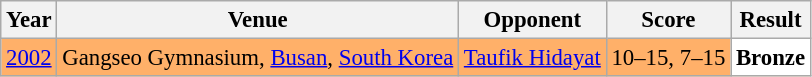<table class="sortable wikitable" style="font-size: 95%;">
<tr>
<th>Year</th>
<th>Venue</th>
<th>Opponent</th>
<th>Score</th>
<th>Result</th>
</tr>
<tr style="background:#FFB069">
<td align="center"><a href='#'>2002</a></td>
<td align="left">Gangseo Gymnasium, <a href='#'>Busan</a>, <a href='#'>South Korea</a></td>
<td align="left"> <a href='#'>Taufik Hidayat</a></td>
<td align="left">10–15, 7–15</td>
<td style="text-align:left; background:white"> <strong>Bronze</strong></td>
</tr>
</table>
